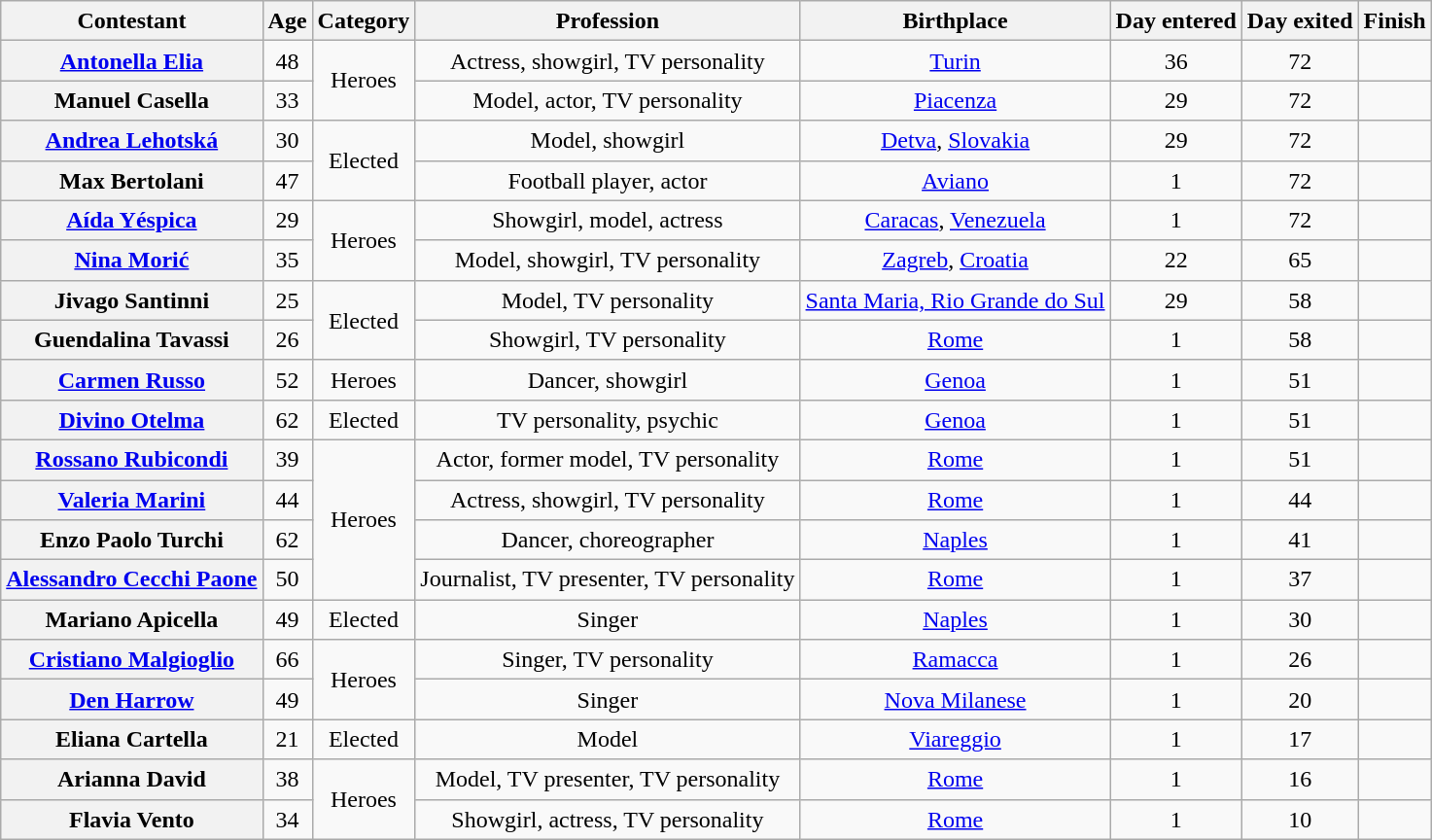<table class="wikitable sortable" style="text-align:center; line-height:20px; width:auto;">
<tr>
<th>Contestant</th>
<th>Age</th>
<th>Category</th>
<th>Profession</th>
<th>Birthplace</th>
<th>Day entered</th>
<th>Day exited</th>
<th>Finish</th>
</tr>
<tr>
<th><a href='#'>Antonella Elia</a></th>
<td>48</td>
<td rowspan="2">Heroes</td>
<td>Actress, showgirl, TV personality</td>
<td><a href='#'>Turin</a></td>
<td>36</td>
<td>72</td>
<td></td>
</tr>
<tr>
<th>Manuel Casella</th>
<td>33</td>
<td>Model, actor, TV personality</td>
<td><a href='#'>Piacenza</a></td>
<td>29</td>
<td>72</td>
<td></td>
</tr>
<tr>
<th><a href='#'>Andrea Lehotská</a></th>
<td>30</td>
<td rowspan="2">Elected</td>
<td>Model, showgirl</td>
<td><a href='#'>Detva</a>, <a href='#'>Slovakia</a></td>
<td>29</td>
<td>72</td>
<td></td>
</tr>
<tr>
<th>Max Bertolani</th>
<td>47</td>
<td>Football player, actor</td>
<td><a href='#'>Aviano</a></td>
<td>1</td>
<td>72</td>
<td></td>
</tr>
<tr>
<th><a href='#'>Aída Yéspica</a></th>
<td>29</td>
<td rowspan="2">Heroes</td>
<td>Showgirl, model, actress</td>
<td><a href='#'>Caracas</a>, <a href='#'>Venezuela</a></td>
<td>1</td>
<td>72</td>
<td></td>
</tr>
<tr>
<th><a href='#'>Nina Morić</a></th>
<td>35</td>
<td>Model, showgirl, TV personality</td>
<td><a href='#'>Zagreb</a>, <a href='#'>Croatia</a></td>
<td>22</td>
<td>65</td>
<td></td>
</tr>
<tr>
<th>Jivago Santinni</th>
<td>25</td>
<td rowspan="2">Elected</td>
<td>Model, TV personality</td>
<td><a href='#'>Santa Maria, Rio Grande do Sul</a></td>
<td>29</td>
<td>58</td>
<td></td>
</tr>
<tr>
<th>Guendalina Tavassi</th>
<td>26</td>
<td>Showgirl, TV personality</td>
<td><a href='#'>Rome</a></td>
<td>1</td>
<td>58</td>
<td></td>
</tr>
<tr>
<th><a href='#'>Carmen Russo</a></th>
<td>52</td>
<td>Heroes</td>
<td>Dancer, showgirl</td>
<td><a href='#'>Genoa</a></td>
<td>1</td>
<td>51</td>
<td></td>
</tr>
<tr>
<th><a href='#'>Divino Otelma</a></th>
<td>62</td>
<td>Elected</td>
<td>TV personality, psychic</td>
<td><a href='#'>Genoa</a></td>
<td>1</td>
<td>51</td>
<td></td>
</tr>
<tr>
<th><a href='#'>Rossano Rubicondi</a></th>
<td>39</td>
<td rowspan="4">Heroes</td>
<td>Actor, former model, TV personality</td>
<td><a href='#'>Rome</a></td>
<td>1</td>
<td>51</td>
<td></td>
</tr>
<tr>
<th><a href='#'>Valeria Marini</a></th>
<td>44</td>
<td>Actress, showgirl, TV personality</td>
<td><a href='#'>Rome</a></td>
<td>1</td>
<td>44</td>
<td></td>
</tr>
<tr>
<th>Enzo Paolo Turchi</th>
<td>62</td>
<td>Dancer, choreographer</td>
<td><a href='#'>Naples</a></td>
<td>1</td>
<td>41</td>
<td></td>
</tr>
<tr>
<th><a href='#'>Alessandro Cecchi Paone</a></th>
<td>50</td>
<td>Journalist, TV presenter, TV personality</td>
<td><a href='#'>Rome</a></td>
<td>1</td>
<td>37</td>
<td></td>
</tr>
<tr>
<th>Mariano Apicella</th>
<td>49</td>
<td>Elected</td>
<td>Singer</td>
<td><a href='#'>Naples</a></td>
<td>1</td>
<td>30</td>
<td></td>
</tr>
<tr>
<th><a href='#'>Cristiano Malgioglio</a></th>
<td>66</td>
<td rowspan="2">Heroes</td>
<td>Singer, TV personality</td>
<td><a href='#'>Ramacca</a></td>
<td>1</td>
<td>26</td>
<td></td>
</tr>
<tr>
<th><a href='#'>Den Harrow</a></th>
<td>49</td>
<td>Singer</td>
<td><a href='#'>Nova Milanese</a></td>
<td>1</td>
<td>20</td>
<td></td>
</tr>
<tr>
<th>Eliana Cartella</th>
<td>21</td>
<td>Elected</td>
<td>Model</td>
<td><a href='#'>Viareggio</a></td>
<td>1</td>
<td>17</td>
<td></td>
</tr>
<tr>
<th>Arianna David</th>
<td>38</td>
<td rowspan="2">Heroes</td>
<td>Model, TV presenter, TV personality</td>
<td><a href='#'>Rome</a></td>
<td>1</td>
<td>16</td>
<td></td>
</tr>
<tr>
<th>Flavia Vento</th>
<td>34</td>
<td>Showgirl, actress, TV personality</td>
<td><a href='#'>Rome</a></td>
<td>1</td>
<td>10</td>
<td></td>
</tr>
</table>
